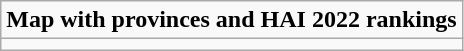<table role= "presentation" class="wikitable mw-collapsible mw-collapsed">
<tr>
<td><strong>Map with provinces and HAI 2022 rankings</strong></td>
</tr>
<tr>
<td></td>
</tr>
</table>
